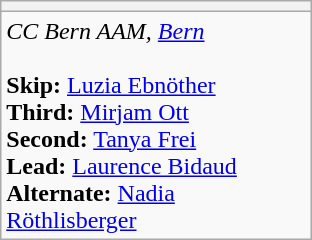<table class="wikitable">
<tr>
<th bgcolor="#efefef" width="200"></th>
</tr>
<tr>
<td><em>CC Bern AAM, <a href='#'>Bern</a></em><br><br><strong>Skip:</strong> <a href='#'>Luzia Ebnöther</a> <br>
<strong>Third:</strong> <a href='#'>Mirjam Ott</a> <br>
<strong>Second:</strong> <a href='#'>Tanya Frei</a> <br>
<strong>Lead:</strong> <a href='#'>Laurence Bidaud</a> <br>
<strong>Alternate:</strong> <a href='#'>Nadia Röthlisberger</a></td>
</tr>
</table>
